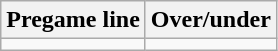<table class="wikitable">
<tr align="center">
<th style=>Pregame line</th>
<th style=>Over/under</th>
</tr>
<tr align="center">
<td></td>
<td></td>
</tr>
</table>
